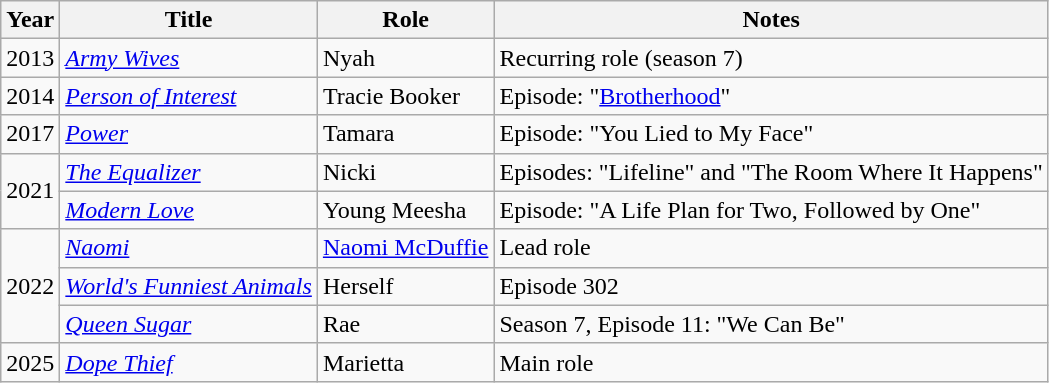<table class="wikitable sortable">
<tr>
<th>Year</th>
<th>Title</th>
<th>Role</th>
<th class="unsortable">Notes</th>
</tr>
<tr>
<td>2013</td>
<td><em><a href='#'>Army Wives</a></em></td>
<td>Nyah</td>
<td>Recurring role (season 7)</td>
</tr>
<tr>
<td>2014</td>
<td><em><a href='#'>Person of Interest</a></em></td>
<td>Tracie Booker</td>
<td>Episode: "<a href='#'>Brotherhood</a>"</td>
</tr>
<tr>
<td>2017</td>
<td><em><a href='#'>Power</a></em></td>
<td>Tamara</td>
<td>Episode: "You Lied to My Face"</td>
</tr>
<tr>
<td rowspan="2">2021</td>
<td><em><a href='#'>The Equalizer</a></em></td>
<td>Nicki</td>
<td>Episodes: "Lifeline" and "The Room Where It Happens"</td>
</tr>
<tr>
<td><em><a href='#'>Modern Love</a></em></td>
<td>Young Meesha</td>
<td>Episode: "A Life Plan for Two, Followed by One"</td>
</tr>
<tr>
<td rowspan="3">2022</td>
<td><em><a href='#'>Naomi</a></em></td>
<td><a href='#'>Naomi McDuffie</a></td>
<td>Lead role</td>
</tr>
<tr>
<td><em><a href='#'>World's Funniest Animals</a></em></td>
<td>Herself</td>
<td>Episode 302</td>
</tr>
<tr>
<td><em><a href='#'>Queen Sugar</a></em></td>
<td>Rae</td>
<td>Season 7, Episode 11: "We Can Be"</td>
</tr>
<tr>
<td>2025</td>
<td><em><a href='#'>Dope Thief</a></em></td>
<td>Marietta</td>
<td>Main role</td>
</tr>
</table>
